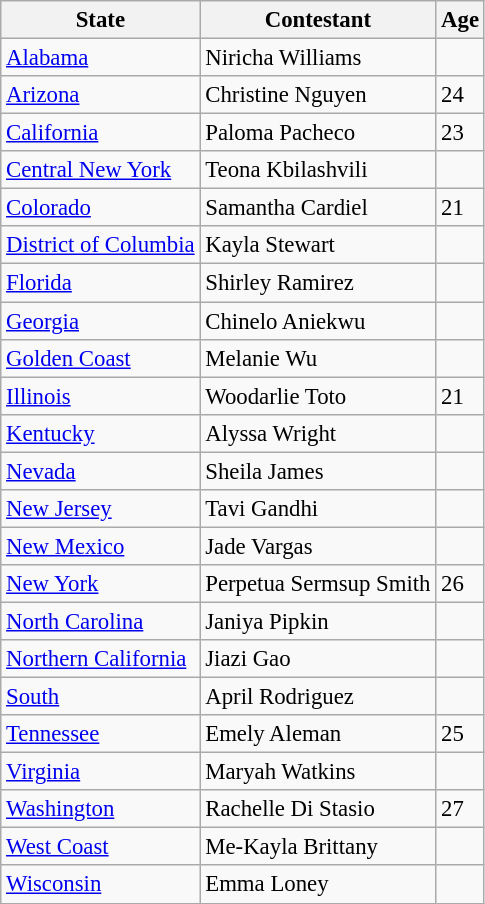<table class="wikitable sortable" style="font-size: 95%;">
<tr>
<th>State</th>
<th>Contestant</th>
<th>Age</th>
</tr>
<tr>
<td><a href='#'>Alabama</a></td>
<td>Niricha Williams</td>
<td></td>
</tr>
<tr>
<td><a href='#'>Arizona</a></td>
<td>Christine Nguyen</td>
<td>24</td>
</tr>
<tr>
<td><a href='#'>California</a></td>
<td>Paloma Pacheco</td>
<td>23</td>
</tr>
<tr>
<td><a href='#'>Central New York</a></td>
<td>Teona Kbilashvili</td>
<td></td>
</tr>
<tr>
<td><a href='#'>Colorado</a></td>
<td>Samantha Cardiel</td>
<td>21</td>
</tr>
<tr>
<td><a href='#'>District of Columbia</a></td>
<td>Kayla Stewart</td>
<td></td>
</tr>
<tr>
<td><a href='#'>Florida</a></td>
<td>Shirley Ramirez</td>
<td></td>
</tr>
<tr>
<td><a href='#'>Georgia</a></td>
<td>Chinelo Aniekwu</td>
<td></td>
</tr>
<tr>
<td><a href='#'>Golden Coast</a></td>
<td>Melanie Wu</td>
<td></td>
</tr>
<tr>
<td><a href='#'>Illinois</a></td>
<td>Woodarlie Toto</td>
<td>21</td>
</tr>
<tr>
<td><a href='#'>Kentucky</a></td>
<td>Alyssa Wright</td>
<td></td>
</tr>
<tr>
<td><a href='#'>Nevada</a></td>
<td>Sheila James</td>
<td></td>
</tr>
<tr>
<td><a href='#'>New Jersey</a></td>
<td>Tavi Gandhi</td>
<td></td>
</tr>
<tr>
<td><a href='#'>New Mexico</a></td>
<td>Jade Vargas</td>
<td></td>
</tr>
<tr>
<td><a href='#'>New York</a></td>
<td>Perpetua Sermsup Smith</td>
<td>26</td>
</tr>
<tr>
<td><a href='#'>North Carolina</a></td>
<td>Janiya Pipkin</td>
<td></td>
</tr>
<tr>
<td><a href='#'>Northern California</a></td>
<td>Jiazi Gao</td>
<td></td>
</tr>
<tr>
<td><a href='#'>South</a></td>
<td>April Rodriguez</td>
<td></td>
</tr>
<tr>
<td><a href='#'>Tennessee</a></td>
<td>Emely Aleman</td>
<td>25</td>
</tr>
<tr>
<td><a href='#'>Virginia</a></td>
<td>Maryah Watkins</td>
<td></td>
</tr>
<tr>
<td><a href='#'>Washington</a></td>
<td>Rachelle Di Stasio</td>
<td>27</td>
</tr>
<tr>
<td><a href='#'>West Coast</a></td>
<td>Me-Kayla Brittany</td>
<td></td>
</tr>
<tr>
<td><a href='#'>Wisconsin</a></td>
<td>Emma Loney</td>
<td></td>
</tr>
</table>
